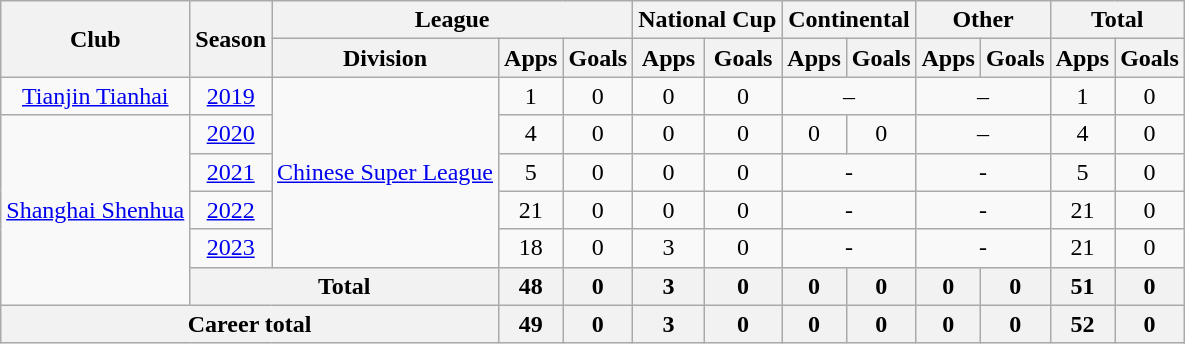<table class="wikitable" style="text-align: center">
<tr>
<th rowspan="2">Club</th>
<th rowspan="2">Season</th>
<th colspan="3">League</th>
<th colspan="2">National Cup</th>
<th colspan="2">Continental</th>
<th colspan="2">Other</th>
<th colspan="2">Total</th>
</tr>
<tr>
<th>Division</th>
<th>Apps</th>
<th>Goals</th>
<th>Apps</th>
<th>Goals</th>
<th>Apps</th>
<th>Goals</th>
<th>Apps</th>
<th>Goals</th>
<th>Apps</th>
<th>Goals</th>
</tr>
<tr>
<td><a href='#'>Tianjin Tianhai</a></td>
<td><a href='#'>2019</a></td>
<td rowspan="5"><a href='#'>Chinese Super League</a></td>
<td>1</td>
<td>0</td>
<td>0</td>
<td>0</td>
<td colspan="2">–</td>
<td colspan="2">–</td>
<td>1</td>
<td>0</td>
</tr>
<tr>
<td rowspan=5><a href='#'>Shanghai Shenhua</a></td>
<td><a href='#'>2020</a></td>
<td>4</td>
<td>0</td>
<td>0</td>
<td>0</td>
<td>0</td>
<td>0</td>
<td colspan="2">–</td>
<td>4</td>
<td>0</td>
</tr>
<tr>
<td><a href='#'>2021</a></td>
<td>5</td>
<td>0</td>
<td>0</td>
<td>0</td>
<td colspan="2">-</td>
<td colspan="2">-</td>
<td>5</td>
<td>0</td>
</tr>
<tr>
<td><a href='#'>2022</a></td>
<td>21</td>
<td>0</td>
<td>0</td>
<td>0</td>
<td colspan="2">-</td>
<td colspan="2">-</td>
<td>21</td>
<td>0</td>
</tr>
<tr>
<td><a href='#'>2023</a></td>
<td>18</td>
<td>0</td>
<td>3</td>
<td>0</td>
<td colspan="2">-</td>
<td colspan="2">-</td>
<td>21</td>
<td>0</td>
</tr>
<tr>
<th colspan=2>Total</th>
<th>48</th>
<th>0</th>
<th>3</th>
<th>0</th>
<th>0</th>
<th>0</th>
<th>0</th>
<th>0</th>
<th>51</th>
<th>0</th>
</tr>
<tr>
<th colspan=3>Career total</th>
<th>49</th>
<th>0</th>
<th>3</th>
<th>0</th>
<th>0</th>
<th>0</th>
<th>0</th>
<th>0</th>
<th>52</th>
<th>0</th>
</tr>
</table>
